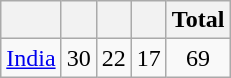<table class="wikitable">
<tr>
<th></th>
<th></th>
<th></th>
<th></th>
<th>Total</th>
</tr>
<tr align="center">
<td> <a href='#'>India</a></td>
<td>30</td>
<td>22</td>
<td>17</td>
<td>69</td>
</tr>
</table>
